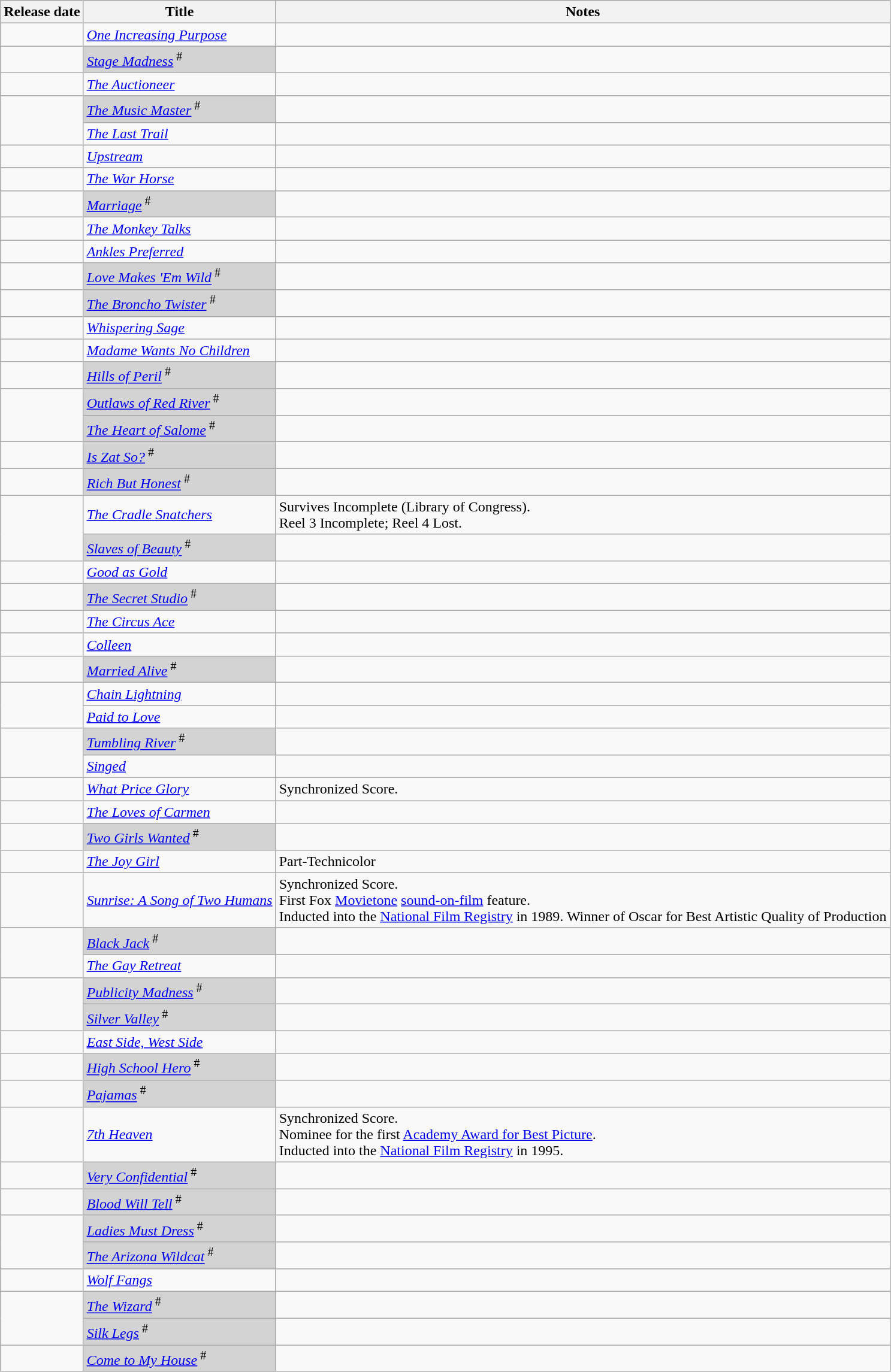<table class="wikitable sortable">
<tr>
<th>Release date</th>
<th>Title</th>
<th class="unsortable">Notes</th>
</tr>
<tr>
<td></td>
<td><em><a href='#'>One Increasing Purpose</a></em></td>
<td></td>
</tr>
<tr>
<td></td>
<td bgcolor=lightgray><em><a href='#'>Stage Madness</a></em><sup> #</sup></td>
<td></td>
</tr>
<tr>
<td></td>
<td><em><a href='#'>The Auctioneer</a></em></td>
<td></td>
</tr>
<tr>
<td rowspan="2"></td>
<td bgcolor=lightgray><em><a href='#'>The Music Master</a></em><sup> #</sup></td>
<td></td>
</tr>
<tr>
<td><em><a href='#'>The Last Trail</a></em></td>
<td></td>
</tr>
<tr>
<td></td>
<td><em><a href='#'>Upstream</a></em></td>
<td></td>
</tr>
<tr>
<td></td>
<td><em><a href='#'>The War Horse</a></em></td>
<td></td>
</tr>
<tr>
<td></td>
<td bgcolor=lightgray><em><a href='#'>Marriage</a></em><sup> #</sup></td>
<td></td>
</tr>
<tr>
<td></td>
<td><em><a href='#'>The Monkey Talks</a></em></td>
<td></td>
</tr>
<tr>
<td></td>
<td><em><a href='#'>Ankles Preferred</a></em></td>
<td></td>
</tr>
<tr>
<td></td>
<td bgcolor=lightgray><em><a href='#'>Love Makes 'Em Wild</a></em><sup> #</sup></td>
<td></td>
</tr>
<tr>
<td></td>
<td bgcolor=lightgray><em><a href='#'>The Broncho Twister</a></em><sup> #</sup></td>
<td></td>
</tr>
<tr>
<td></td>
<td><em><a href='#'>Whispering Sage</a></em></td>
<td></td>
</tr>
<tr>
<td></td>
<td><em><a href='#'>Madame Wants No Children</a></em></td>
<td></td>
</tr>
<tr>
<td></td>
<td bgcolor=lightgray><em><a href='#'>Hills of Peril</a></em><sup> #</sup></td>
<td></td>
</tr>
<tr>
<td rowspan="2"></td>
<td bgcolor=lightgray><em><a href='#'>Outlaws of Red River</a></em><sup> #</sup></td>
<td></td>
</tr>
<tr>
<td bgcolor=lightgray><em><a href='#'>The Heart of Salome</a></em><sup> #</sup></td>
<td></td>
</tr>
<tr>
<td></td>
<td bgcolor=lightgray><em><a href='#'>Is Zat So?</a></em><sup> #</sup></td>
<td></td>
</tr>
<tr>
<td></td>
<td bgcolor=lightgray><em><a href='#'>Rich But Honest</a></em><sup> #</sup></td>
<td></td>
</tr>
<tr>
<td rowspan="2"></td>
<td><em><a href='#'>The Cradle Snatchers</a></em></td>
<td>Survives Incomplete  (Library of Congress).<br> Reel 3 Incomplete; Reel 4 Lost.</td>
</tr>
<tr>
<td bgcolor=lightgray><em><a href='#'>Slaves of Beauty</a></em><sup> #</sup></td>
<td></td>
</tr>
<tr>
<td></td>
<td><em><a href='#'>Good as Gold</a></em></td>
<td></td>
</tr>
<tr>
<td></td>
<td bgcolor=lightgray><em><a href='#'>The Secret Studio</a></em><sup> #</sup></td>
<td></td>
</tr>
<tr>
<td></td>
<td><em><a href='#'>The Circus Ace</a></em></td>
<td></td>
</tr>
<tr>
<td></td>
<td><em><a href='#'>Colleen</a></em></td>
<td></td>
</tr>
<tr>
<td></td>
<td bgcolor=lightgray><em><a href='#'>Married Alive</a></em><sup> #</sup></td>
<td></td>
</tr>
<tr>
<td rowspan="2"></td>
<td><em><a href='#'>Chain Lightning</a></em></td>
<td></td>
</tr>
<tr>
<td><em><a href='#'>Paid to Love</a></em></td>
<td></td>
</tr>
<tr>
<td rowspan="2"></td>
<td bgcolor=lightgray><em><a href='#'>Tumbling River</a></em><sup> #</sup></td>
<td></td>
</tr>
<tr>
<td><em><a href='#'>Singed</a></em></td>
<td></td>
</tr>
<tr>
<td></td>
<td><em><a href='#'>What Price Glory</a></em></td>
<td>Synchronized Score.</td>
</tr>
<tr>
<td></td>
<td><em><a href='#'>The Loves of Carmen</a></em></td>
<td></td>
</tr>
<tr>
<td></td>
<td bgcolor=lightgray><em><a href='#'>Two Girls Wanted</a></em><sup> #</sup></td>
<td></td>
</tr>
<tr>
<td></td>
<td><em><a href='#'>The Joy Girl</a></em></td>
<td>Part-Technicolor</td>
</tr>
<tr>
<td></td>
<td><em><a href='#'>Sunrise: A Song of Two Humans</a></em></td>
<td>Synchronized Score.<br>First Fox <a href='#'>Movietone</a> <a href='#'>sound-on-film</a> feature.<br>Inducted into the <a href='#'>National Film Registry</a> in 1989. Winner of Oscar for Best Artistic Quality of Production</td>
</tr>
<tr>
<td rowspan="2"></td>
<td bgcolor=lightgray><em><a href='#'>Black Jack</a></em><sup> #</sup></td>
<td></td>
</tr>
<tr>
<td><em><a href='#'>The Gay Retreat</a></em></td>
<td></td>
</tr>
<tr>
<td rowspan="2"></td>
<td bgcolor=lightgray><em><a href='#'>Publicity Madness</a></em><sup> #</sup></td>
<td></td>
</tr>
<tr>
<td bgcolor=lightgray><em><a href='#'>Silver Valley</a></em><sup> #</sup></td>
<td></td>
</tr>
<tr>
<td></td>
<td><em><a href='#'>East Side, West Side</a></em></td>
<td></td>
</tr>
<tr>
<td></td>
<td bgcolor=lightgray><em><a href='#'>High School Hero</a></em><sup> #</sup></td>
<td></td>
</tr>
<tr>
<td></td>
<td bgcolor=lightgray><em><a href='#'>Pajamas</a></em><sup> #</sup></td>
<td></td>
</tr>
<tr>
<td></td>
<td><em><a href='#'>7th Heaven</a></em></td>
<td>Synchronized Score.<br>Nominee for the first <a href='#'>Academy Award for Best Picture</a>.<br>Inducted into the <a href='#'>National Film Registry</a> in 1995.</td>
</tr>
<tr>
<td></td>
<td bgcolor=lightgray><em><a href='#'>Very Confidential</a></em><sup> #</sup></td>
<td></td>
</tr>
<tr>
<td></td>
<td bgcolor=lightgray><em><a href='#'>Blood Will Tell</a></em><sup> #</sup></td>
<td></td>
</tr>
<tr>
<td rowspan="2"></td>
<td bgcolor=lightgray><em><a href='#'>Ladies Must Dress</a></em><sup> #</sup></td>
<td></td>
</tr>
<tr>
<td bgcolor=lightgray><em><a href='#'>The Arizona Wildcat</a></em><sup> #</sup></td>
<td></td>
</tr>
<tr>
<td></td>
<td><em><a href='#'>Wolf Fangs</a></em></td>
<td></td>
</tr>
<tr>
<td rowspan="2"></td>
<td bgcolor=lightgray><em><a href='#'>The Wizard</a></em><sup> #</sup></td>
<td></td>
</tr>
<tr>
<td bgcolor=lightgray><em><a href='#'>Silk Legs</a></em><sup> #</sup></td>
<td></td>
</tr>
<tr>
<td></td>
<td bgcolor=lightgray><em><a href='#'>Come to My House</a></em><sup> #</sup></td>
<td></td>
</tr>
</table>
